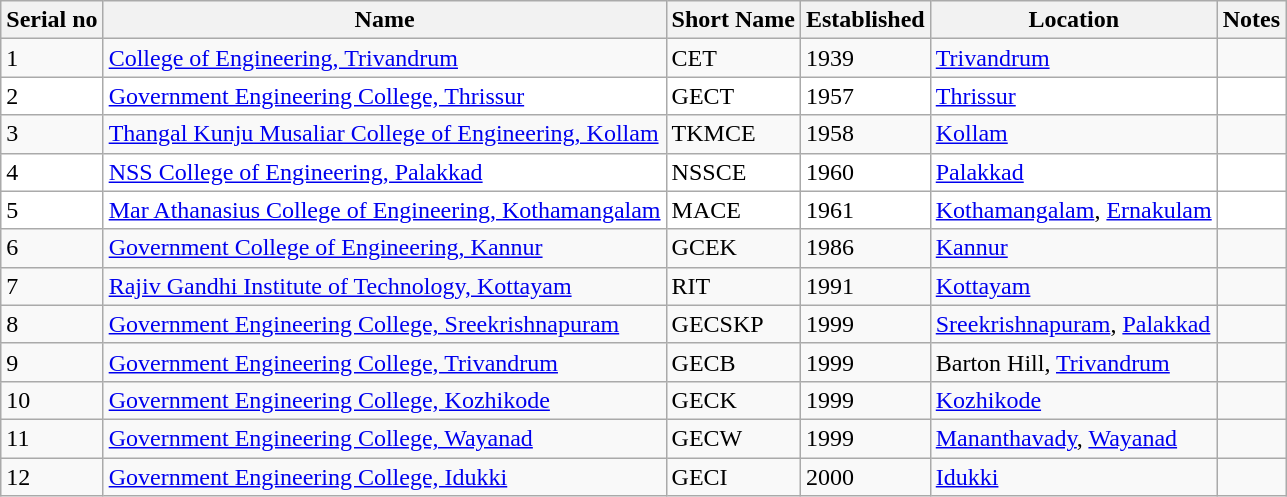<table class="wikitable sortable">
<tr>
<th>Serial no</th>
<th>Name</th>
<th>Short Name</th>
<th>Established</th>
<th>Location</th>
<th>Notes</th>
</tr>
<tr>
<td>1</td>
<td><a href='#'>College of Engineering, Trivandrum</a></td>
<td>CET</td>
<td>1939</td>
<td><a href='#'>Trivandrum</a></td>
<td></td>
</tr>
<tr style="background:white;" |>
<td>2</td>
<td><a href='#'>Government Engineering College, Thrissur</a></td>
<td>GECT</td>
<td>1957</td>
<td><a href='#'>Thrissur</a></td>
<td></td>
</tr>
<tr>
<td>3</td>
<td><a href='#'>Thangal Kunju Musaliar College of Engineering, Kollam</a></td>
<td>TKMCE</td>
<td>1958</td>
<td><a href='#'>Kollam</a></td>
<td></td>
</tr>
<tr style="background:white;" |>
<td>4</td>
<td><a href='#'>NSS College of Engineering, Palakkad</a></td>
<td>NSSCE</td>
<td>1960</td>
<td><a href='#'>Palakkad</a></td>
<td></td>
</tr>
<tr style="background:white;" |>
<td>5</td>
<td><a href='#'>Mar Athanasius College of Engineering, Kothamangalam</a></td>
<td>MACE</td>
<td>1961</td>
<td><a href='#'>Kothamangalam</a>, <a href='#'>Ernakulam</a></td>
<td></td>
</tr>
<tr>
<td>6</td>
<td><a href='#'>Government College of Engineering, Kannur</a></td>
<td>GCEK</td>
<td>1986</td>
<td><a href='#'>Kannur</a></td>
<td></td>
</tr>
<tr>
<td>7</td>
<td><a href='#'>Rajiv Gandhi Institute of Technology, Kottayam</a></td>
<td>RIT</td>
<td>1991</td>
<td><a href='#'>Kottayam</a></td>
<td></td>
</tr>
<tr style="background:;"|>
<td>8</td>
<td><a href='#'>Government Engineering College, Sreekrishnapuram</a></td>
<td>GECSKP</td>
<td>1999</td>
<td><a href='#'>Sreekrishnapuram</a>, <a href='#'>Palakkad</a></td>
<td></td>
</tr>
<tr>
<td>9</td>
<td><a href='#'>Government Engineering College, Trivandrum</a></td>
<td>GECB</td>
<td>1999</td>
<td>Barton Hill, <a href='#'>Trivandrum</a></td>
<td></td>
</tr>
<tr>
<td>10</td>
<td><a href='#'>Government Engineering College, Kozhikode</a></td>
<td>GECK</td>
<td>1999</td>
<td><a href='#'>Kozhikode</a></td>
<td></td>
</tr>
<tr>
<td>11</td>
<td><a href='#'>Government Engineering College, Wayanad</a></td>
<td>GECW</td>
<td>1999</td>
<td><a href='#'>Mananthavady</a>, <a href='#'>Wayanad</a></td>
<td></td>
</tr>
<tr>
<td>12</td>
<td><a href='#'>Government Engineering College, Idukki</a></td>
<td>GECI</td>
<td>2000</td>
<td><a href='#'>Idukki</a></td>
<td></td>
</tr>
</table>
